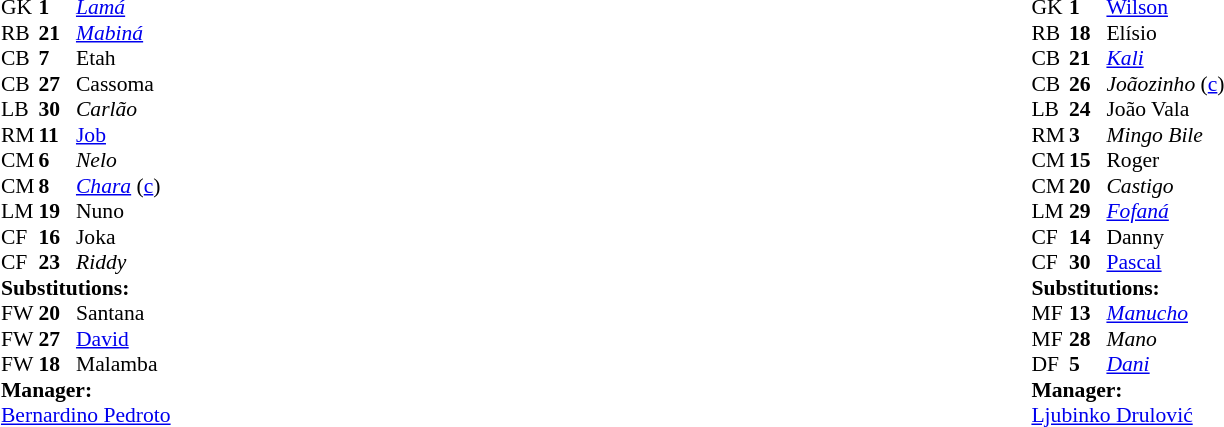<table width="100%">
<tr>
<td valign="top" width="40%"><br><table style="font-size:90%;" cellspacing="0" cellpadding="0" align="center">
<tr>
<th width="25"></th>
<th width="25"></th>
</tr>
<tr>
<td>GK</td>
<td><strong>1</strong></td>
<td> <em><a href='#'>Lamá</a></em></td>
</tr>
<tr>
<td>RB</td>
<td><strong>21</strong></td>
<td> <em><a href='#'>Mabiná</a></em></td>
</tr>
<tr>
<td>CB</td>
<td><strong>7</strong></td>
<td> Etah</td>
</tr>
<tr>
<td>CB</td>
<td><strong>27</strong></td>
<td> Cassoma</td>
</tr>
<tr>
<td>LB</td>
<td><strong>30</strong></td>
<td> <em>Carlão</em></td>
</tr>
<tr>
<td>RM</td>
<td><strong>11</strong></td>
<td> <a href='#'>Job</a></td>
<td></td>
<td></td>
</tr>
<tr>
<td>CM</td>
<td><strong>6</strong></td>
<td> <em>Nelo</em></td>
<td></td>
<td></td>
</tr>
<tr>
<td>CM</td>
<td><strong>8</strong></td>
<td> <em><a href='#'>Chara</a></em> (<a href='#'>c</a>)</td>
</tr>
<tr>
<td>LM</td>
<td><strong>19</strong></td>
<td> Nuno</td>
</tr>
<tr>
<td>CF</td>
<td><strong>16</strong></td>
<td> Joka</td>
<td></td>
<td></td>
</tr>
<tr>
<td>CF</td>
<td><strong>23</strong></td>
<td> <em>Riddy</em></td>
</tr>
<tr>
<td colspan=3><strong>Substitutions:</strong></td>
</tr>
<tr>
<td>FW</td>
<td><strong>20</strong></td>
<td> Santana</td>
<td></td>
<td></td>
</tr>
<tr>
<td>FW</td>
<td><strong>27</strong></td>
<td> <a href='#'>David</a></td>
<td></td>
<td></td>
</tr>
<tr>
<td>FW</td>
<td><strong>18</strong></td>
<td> Malamba</td>
<td></td>
<td></td>
</tr>
<tr>
<td colspan=3><strong>Manager:</strong></td>
</tr>
<tr>
<td colspan=4> <a href='#'>Bernardino Pedroto</a></td>
</tr>
</table>
</td>
<td valign="top"></td>
<td valign="top" width="50%"><br><table style="font-size:90%;" cellspacing="0" cellpadding="0" align="center">
<tr>
<th width=25></th>
<th width=25></th>
</tr>
<tr>
<td>GK</td>
<td><strong>1</strong></td>
<td> <a href='#'>Wilson</a></td>
</tr>
<tr>
<td>RB</td>
<td><strong>18</strong></td>
<td> Elísio</td>
</tr>
<tr>
<td>CB</td>
<td><strong>21</strong></td>
<td> <em><a href='#'>Kali</a></em></td>
</tr>
<tr>
<td>CB</td>
<td><strong>26</strong></td>
<td> <em>Joãozinho</em> (<a href='#'>c</a>)</td>
</tr>
<tr>
<td>LB</td>
<td><strong>24</strong></td>
<td> João Vala</td>
</tr>
<tr>
<td>RM</td>
<td><strong>3</strong></td>
<td> <em>Mingo Bile</em></td>
<td></td>
<td></td>
</tr>
<tr>
<td>CM</td>
<td><strong>15</strong></td>
<td> Roger</td>
</tr>
<tr>
<td>CM</td>
<td><strong>20</strong></td>
<td> <em>Castigo</em></td>
<td></td>
<td></td>
</tr>
<tr>
<td>LM</td>
<td><strong>29</strong></td>
<td> <em><a href='#'>Fofaná</a></em></td>
<td></td>
<td></td>
</tr>
<tr>
<td>CF</td>
<td><strong>14</strong></td>
<td> Danny</td>
</tr>
<tr>
<td>CF</td>
<td><strong>30</strong></td>
<td> <a href='#'>Pascal</a></td>
<td></td>
</tr>
<tr>
<td colspan=3><strong>Substitutions:</strong></td>
</tr>
<tr>
<td>MF</td>
<td><strong>13</strong></td>
<td> <em><a href='#'>Manucho</a></em></td>
<td></td>
<td></td>
</tr>
<tr>
<td>MF</td>
<td><strong>28</strong></td>
<td> <em>Mano</em></td>
<td></td>
<td></td>
</tr>
<tr>
<td>DF</td>
<td><strong>5</strong></td>
<td> <em><a href='#'>Dani</a></em></td>
<td></td>
<td></td>
</tr>
<tr>
<td colspan=3><strong>Manager:</strong></td>
</tr>
<tr>
<td colspan=4> <a href='#'>Ljubinko Drulović</a></td>
</tr>
</table>
</td>
</tr>
</table>
